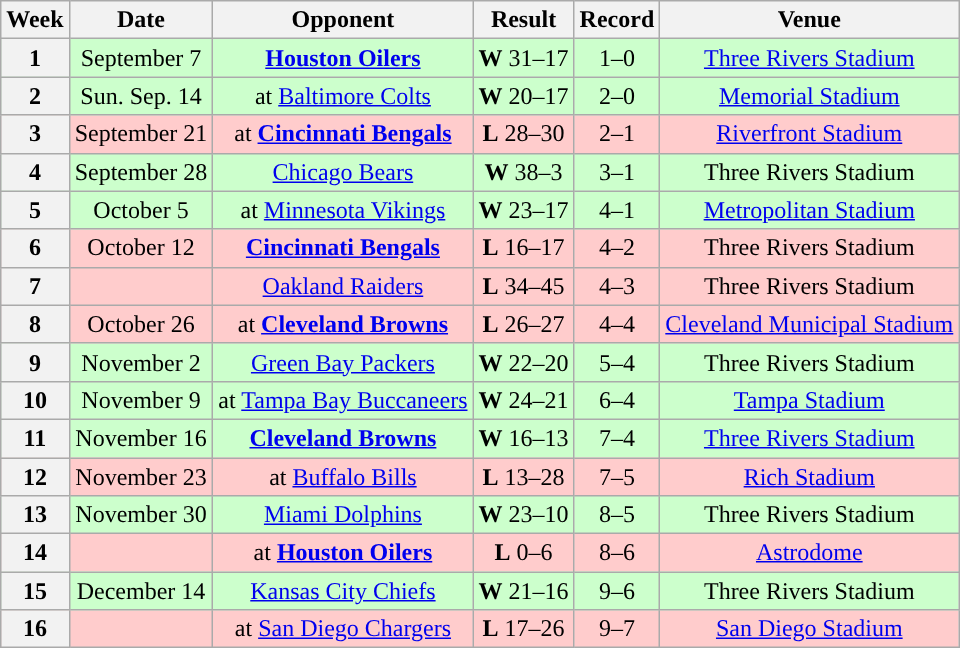<table class="wikitable" style="text-align:center">
<tr>
<th>Week</th>
<th>Date</th>
<th>Opponent</th>
<th>Result</th>
<th>Record</th>
<th>Venue</th>
</tr>
<tr style="background:#cfc">
<th>1</th>
<td>September 7</td>
<td><strong><a href='#'>Houston Oilers</a></strong></td>
<td><strong>W</strong> 31–17</td>
<td>1–0</td>
<td><a href='#'>Three Rivers Stadium</a></td>
</tr>
<tr style="background:#cfc">
<th>2</th>
<td>Sun. Sep. 14</td>
<td>at <a href='#'>Baltimore Colts</a></td>
<td><strong>W</strong> 20–17</td>
<td>2–0</td>
<td><a href='#'>Memorial Stadium</a></td>
</tr>
<tr style="background:#fcc">
<th>3</th>
<td>September 21</td>
<td>at <strong><a href='#'>Cincinnati Bengals</a></strong></td>
<td><strong>L</strong> 28–30</td>
<td>2–1</td>
<td><a href='#'>Riverfront Stadium</a></td>
</tr>
<tr style="background:#cfc">
<th>4</th>
<td>September 28</td>
<td><a href='#'>Chicago Bears</a></td>
<td><strong>W</strong> 38–3</td>
<td>3–1</td>
<td>Three Rivers Stadium</td>
</tr>
<tr style="background:#cfc">
<th>5</th>
<td>October 5</td>
<td>at <a href='#'>Minnesota Vikings</a></td>
<td><strong>W</strong> 23–17</td>
<td>4–1</td>
<td><a href='#'>Metropolitan Stadium</a></td>
</tr>
<tr style="background:#fcc">
<th>6</th>
<td>October 12</td>
<td><strong><a href='#'>Cincinnati Bengals</a></strong></td>
<td><strong>L</strong> 16–17</td>
<td>4–2</td>
<td>Three Rivers Stadium</td>
</tr>
<tr style="background:#fcc">
<th>7</th>
<td></td>
<td><a href='#'>Oakland Raiders</a></td>
<td><strong>L</strong> 34–45</td>
<td>4–3</td>
<td>Three Rivers Stadium</td>
</tr>
<tr style="background:#fcc">
<th>8</th>
<td>October 26</td>
<td>at <strong><a href='#'>Cleveland Browns</a></strong></td>
<td><strong>L</strong> 26–27</td>
<td>4–4</td>
<td><a href='#'>Cleveland Municipal Stadium</a></td>
</tr>
<tr style="background:#cfc">
<th>9</th>
<td>November 2</td>
<td><a href='#'>Green Bay Packers</a></td>
<td><strong>W</strong> 22–20</td>
<td>5–4</td>
<td>Three Rivers Stadium</td>
</tr>
<tr style="background:#cfc">
<th>10</th>
<td>November 9</td>
<td>at <a href='#'>Tampa Bay Buccaneers</a></td>
<td><strong>W</strong> 24–21</td>
<td>6–4</td>
<td><a href='#'>Tampa Stadium</a></td>
</tr>
<tr style="background:#cfc">
<th>11</th>
<td>November 16</td>
<td><strong><a href='#'>Cleveland Browns</a></strong></td>
<td><strong>W</strong> 16–13</td>
<td>7–4</td>
<td><a href='#'>Three Rivers Stadium</a></td>
</tr>
<tr style="background:#fcc">
<th>12</th>
<td>November 23</td>
<td>at <a href='#'>Buffalo Bills</a></td>
<td><strong>L</strong> 13–28</td>
<td>7–5</td>
<td><a href='#'>Rich Stadium</a></td>
</tr>
<tr style="background:#cfc">
<th>13</th>
<td>November 30</td>
<td><a href='#'>Miami Dolphins</a></td>
<td><strong>W</strong> 23–10</td>
<td>8–5</td>
<td>Three Rivers Stadium</td>
</tr>
<tr style="background:#fcc">
<th>14</th>
<td></td>
<td>at <strong><a href='#'>Houston Oilers</a></strong></td>
<td><strong>L</strong> 0–6</td>
<td>8–6</td>
<td><a href='#'>Astrodome</a></td>
</tr>
<tr style="background:#cfc">
<th>15</th>
<td>December 14</td>
<td><a href='#'>Kansas City Chiefs</a></td>
<td><strong>W</strong> 21–16</td>
<td>9–6</td>
<td>Three Rivers Stadium</td>
</tr>
<tr style="background:#fcc">
<th>16</th>
<td></td>
<td>at <a href='#'>San Diego Chargers</a></td>
<td><strong>L</strong> 17–26</td>
<td>9–7</td>
<td><a href='#'>San Diego Stadium</a></td>
</tr>
</table>
